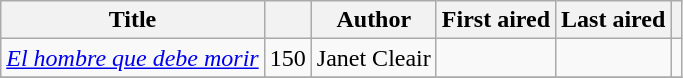<table class="wikitable sortable">
<tr>
<th>Title</th>
<th></th>
<th>Author</th>
<th>First aired</th>
<th>Last aired</th>
<th></th>
</tr>
<tr>
<td><em><a href='#'>El hombre que debe morir</a></em></td>
<td>150</td>
<td>Janet Cleair</td>
<td></td>
<td></td>
<td></td>
</tr>
<tr>
</tr>
</table>
